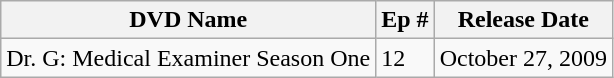<table class="wikitable">
<tr>
<th>DVD Name</th>
<th>Ep #</th>
<th>Release Date</th>
</tr>
<tr>
<td>Dr. G: Medical Examiner Season One</td>
<td>12</td>
<td>October 27, 2009</td>
</tr>
</table>
